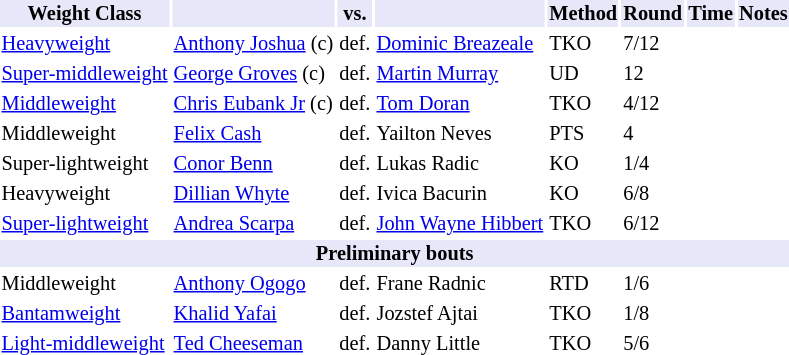<table class="toccolours" style="font-size: 85%;">
<tr>
<th style="background:#e6e8fa; color:#000; text-align:center;">Weight Class</th>
<th style="background:#e6e8fa; color:#000; text-align:center;"></th>
<th style="background:#e6e8fa; color:#000; text-align:center;">vs.</th>
<th style="background:#e6e8fa; color:#000; text-align:center;"></th>
<th style="background:#e6e8fa; color:#000; text-align:center;">Method</th>
<th style="background:#e6e8fa; color:#000; text-align:center;">Round</th>
<th style="background:#e6e8fa; color:#000; text-align:center;">Time</th>
<th style="background:#e6e8fa; color:#000; text-align:center;">Notes</th>
</tr>
<tr>
<td><a href='#'>Heavyweight</a></td>
<td><a href='#'>Anthony Joshua</a> (c)</td>
<td>def.</td>
<td><a href='#'>Dominic Breazeale</a></td>
<td>TKO</td>
<td>7/12</td>
<td></td>
<td></td>
</tr>
<tr>
<td><a href='#'>Super-middleweight</a></td>
<td><a href='#'>George Groves</a> (c)</td>
<td>def.</td>
<td><a href='#'>Martin Murray</a></td>
<td>UD</td>
<td>12</td>
<td></td>
<td></td>
</tr>
<tr>
<td><a href='#'>Middleweight</a></td>
<td><a href='#'>Chris Eubank Jr</a> (c)</td>
<td>def.</td>
<td><a href='#'>Tom Doran</a></td>
<td>TKO</td>
<td>4/12</td>
<td></td>
<td></td>
</tr>
<tr>
<td>Middleweight</td>
<td><a href='#'>Felix Cash</a></td>
<td>def.</td>
<td>Yailton Neves</td>
<td>PTS</td>
<td>4</td>
<td></td>
<td></td>
</tr>
<tr>
<td>Super-lightweight</td>
<td><a href='#'>Conor Benn</a></td>
<td>def.</td>
<td>Lukas Radic</td>
<td>KO</td>
<td>1/4</td>
<td></td>
<td></td>
</tr>
<tr>
<td>Heavyweight</td>
<td><a href='#'>Dillian Whyte</a></td>
<td>def.</td>
<td>Ivica Bacurin</td>
<td>KO</td>
<td>6/8</td>
<td></td>
<td></td>
</tr>
<tr>
<td><a href='#'>Super-lightweight</a></td>
<td><a href='#'>Andrea Scarpa</a></td>
<td>def.</td>
<td><a href='#'>John Wayne Hibbert</a></td>
<td>TKO</td>
<td>6/12</td>
<td></td>
<td></td>
</tr>
<tr>
<th colspan="8" style="background-color: #e6e8fa;">Preliminary bouts</th>
</tr>
<tr>
<td>Middleweight</td>
<td><a href='#'>Anthony Ogogo</a></td>
<td>def.</td>
<td>Frane Radnic</td>
<td>RTD</td>
<td>1/6</td>
<td></td>
<td></td>
</tr>
<tr>
<td><a href='#'>Bantamweight</a></td>
<td><a href='#'>Khalid Yafai</a></td>
<td>def.</td>
<td>Jozstef Ajtai</td>
<td>TKO</td>
<td>1/8</td>
<td></td>
<td></td>
</tr>
<tr>
<td><a href='#'>Light-middleweight</a></td>
<td><a href='#'>Ted Cheeseman</a></td>
<td>def.</td>
<td>Danny Little</td>
<td>TKO</td>
<td>5/6</td>
<td></td>
<td></td>
</tr>
</table>
